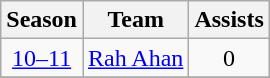<table class="wikitable" style="text-align: center;">
<tr>
<th>Season</th>
<th>Team</th>
<th>Assists</th>
</tr>
<tr>
<td><a href='#'>10–11</a></td>
<td align="left"><a href='#'>Rah Ahan</a></td>
<td>0</td>
</tr>
<tr>
</tr>
</table>
